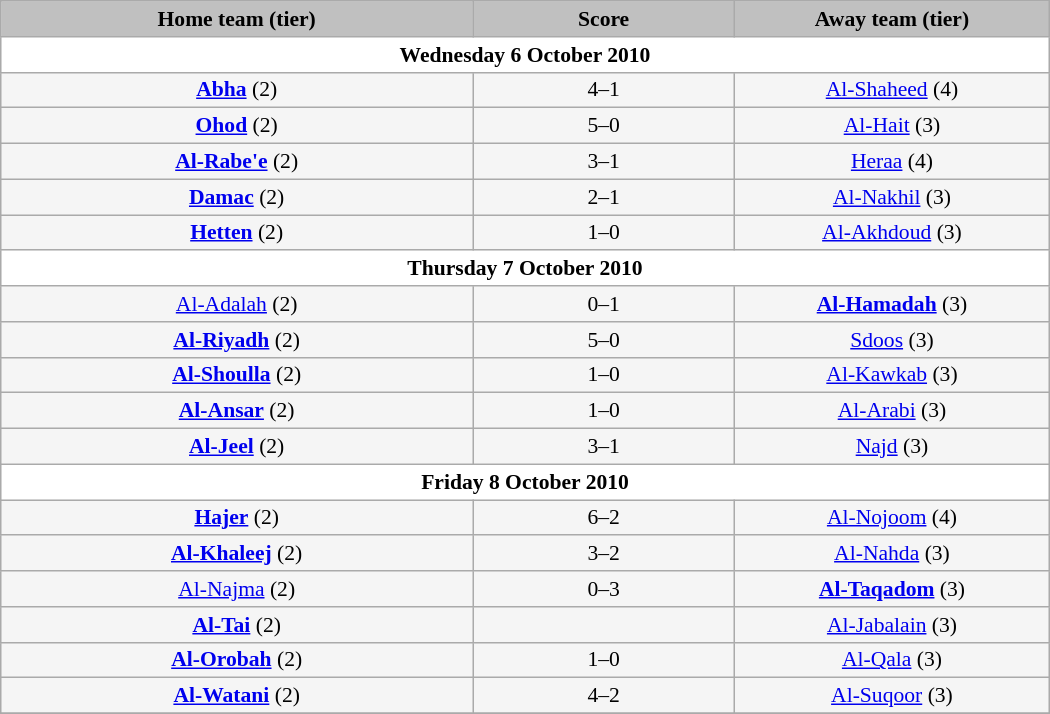<table class="wikitable" style="width: 700px; background:WhiteSmoke; text-align:center; font-size:90%">
<tr>
<td scope="col" style="width: 45%; background:silver;"><strong>Home team (tier)</strong></td>
<td scope="col" style="width: 25%; background:silver;"><strong>Score</strong></td>
<td scope="col" style="width: 45%; background:silver;"><strong>Away team (tier)</strong></td>
</tr>
<tr>
<td colspan="5" style= background:White><strong>Wednesday 6 October 2010</strong></td>
</tr>
<tr>
<td><strong><a href='#'>Abha</a></strong> (2)</td>
<td>4–1</td>
<td><a href='#'>Al-Shaheed</a> (4)</td>
</tr>
<tr>
<td><strong><a href='#'>Ohod</a></strong> (2)</td>
<td>5–0</td>
<td><a href='#'>Al-Hait</a> (3)</td>
</tr>
<tr>
<td><strong><a href='#'>Al-Rabe'e</a></strong> (2)</td>
<td>3–1</td>
<td><a href='#'>Heraa</a> (4)</td>
</tr>
<tr>
<td><strong><a href='#'>Damac</a></strong> (2)</td>
<td>2–1</td>
<td><a href='#'>Al-Nakhil</a> (3)</td>
</tr>
<tr>
<td><strong><a href='#'>Hetten</a></strong> (2)</td>
<td>1–0</td>
<td><a href='#'>Al-Akhdoud</a> (3)</td>
</tr>
<tr>
<td colspan="5" style= background:White><strong>Thursday 7 October 2010</strong></td>
</tr>
<tr>
<td><a href='#'>Al-Adalah</a> (2)</td>
<td>0–1</td>
<td><strong><a href='#'>Al-Hamadah</a></strong> (3)</td>
</tr>
<tr>
<td><strong><a href='#'>Al-Riyadh</a></strong> (2)</td>
<td>5–0</td>
<td><a href='#'>Sdoos</a> (3)</td>
</tr>
<tr>
<td><strong><a href='#'>Al-Shoulla</a></strong> (2)</td>
<td>1–0</td>
<td><a href='#'>Al-Kawkab</a> (3)</td>
</tr>
<tr>
<td><strong><a href='#'>Al-Ansar</a></strong> (2)</td>
<td>1–0 </td>
<td><a href='#'>Al-Arabi</a> (3)</td>
</tr>
<tr>
<td><strong><a href='#'>Al-Jeel</a></strong> (2)</td>
<td>3–1</td>
<td><a href='#'>Najd</a> (3)</td>
</tr>
<tr>
<td colspan="5" style= background:White><strong>Friday 8 October 2010</strong></td>
</tr>
<tr>
<td><strong><a href='#'>Hajer</a></strong> (2)</td>
<td>6–2</td>
<td><a href='#'>Al-Nojoom</a> (4)</td>
</tr>
<tr>
<td><strong><a href='#'>Al-Khaleej</a></strong> (2)</td>
<td>3–2</td>
<td><a href='#'>Al-Nahda</a> (3)</td>
</tr>
<tr>
<td><a href='#'>Al-Najma</a> (2)</td>
<td>0–3</td>
<td><strong><a href='#'>Al-Taqadom</a></strong> (3)</td>
</tr>
<tr>
<td><strong><a href='#'>Al-Tai</a></strong> (2)</td>
<td></td>
<td><a href='#'>Al-Jabalain</a> (3)</td>
</tr>
<tr>
<td><strong><a href='#'>Al-Orobah</a></strong> (2)</td>
<td>1–0</td>
<td><a href='#'>Al-Qala</a> (3)</td>
</tr>
<tr>
<td><strong><a href='#'>Al-Watani</a></strong> (2)</td>
<td>4–2</td>
<td><a href='#'>Al-Suqoor</a> (3)</td>
</tr>
<tr>
</tr>
</table>
